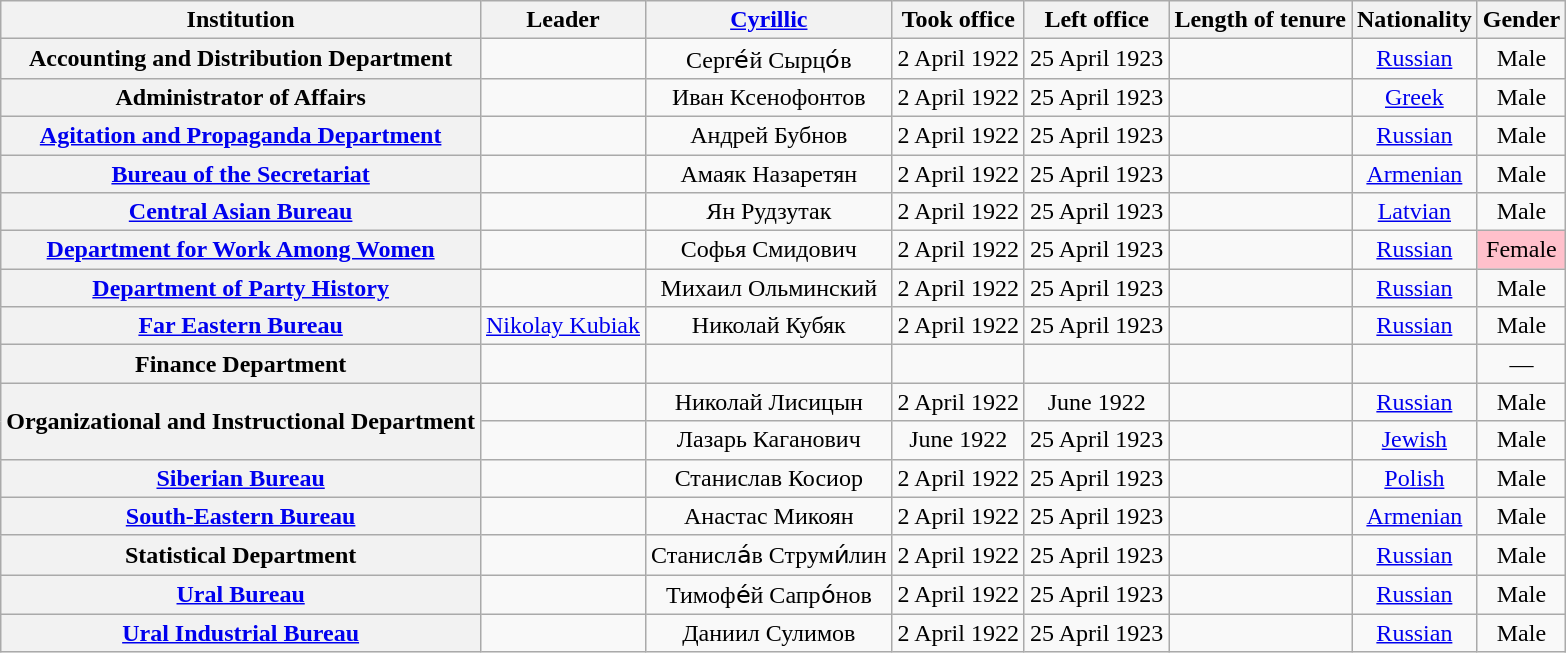<table class="wikitable sortable plainrowheaders" style=text-align:center>
<tr>
<th scope="col">Institution</th>
<th scope="col">Leader</th>
<th scope="col" class="unsortable"><a href='#'>Cyrillic</a></th>
<th scope="col">Took office</th>
<th scope="col">Left office</th>
<th scope="col">Length of tenure</th>
<th scope="col">Nationality</th>
<th scope="col">Gender</th>
</tr>
<tr>
<th scope="row">Accounting and Distribution Department</th>
<td></td>
<td>Серге́й Сырцо́в</td>
<td>2 April 1922</td>
<td>25 April 1923</td>
<td></td>
<td><a href='#'>Russian</a></td>
<td>Male</td>
</tr>
<tr>
<th scope="row">Administrator of Affairs</th>
<td></td>
<td>Иван Ксенофонтов</td>
<td>2 April 1922</td>
<td>25 April 1923</td>
<td></td>
<td><a href='#'>Greek</a></td>
<td>Male</td>
</tr>
<tr>
<th scope="row"><a href='#'>Agitation and Propaganda Department</a></th>
<td></td>
<td>Андрей Бубнов</td>
<td>2 April 1922</td>
<td>25 April 1923</td>
<td></td>
<td><a href='#'>Russian</a></td>
<td>Male</td>
</tr>
<tr>
<th scope="row"><a href='#'>Bureau of the Secretariat</a></th>
<td></td>
<td>Амаяк Назаретян</td>
<td>2 April 1922</td>
<td>25 April 1923</td>
<td></td>
<td><a href='#'>Armenian</a></td>
<td>Male</td>
</tr>
<tr>
<th scope="row"><a href='#'>Central Asian Bureau</a></th>
<td></td>
<td>Ян Рудзутак</td>
<td>2 April 1922</td>
<td>25 April 1923</td>
<td></td>
<td><a href='#'>Latvian</a></td>
<td>Male</td>
</tr>
<tr>
<th scope="row"><a href='#'>Department for Work Among Women</a></th>
<td></td>
<td>Софья Смидович</td>
<td>2 April 1922</td>
<td>25 April 1923</td>
<td></td>
<td><a href='#'>Russian</a></td>
<td style="background: Pink">Female</td>
</tr>
<tr>
<th scope="row"><a href='#'>Department of Party History</a></th>
<td></td>
<td>Михаил Ольминский</td>
<td>2 April 1922</td>
<td>25 April 1923</td>
<td></td>
<td><a href='#'>Russian</a></td>
<td>Male</td>
</tr>
<tr>
<th scope="row"><a href='#'>Far Eastern Bureau</a></th>
<td><a href='#'>Nikolay Kubiak</a></td>
<td>Николай Кубяк</td>
<td>2 April 1922</td>
<td>25 April 1923</td>
<td></td>
<td><a href='#'>Russian</a></td>
<td>Male</td>
</tr>
<tr>
<th scope="row">Finance Department</th>
<td></td>
<td></td>
<td></td>
<td></td>
<td></td>
<td></td>
<td>—</td>
</tr>
<tr>
<th rowspan="2" scope="row">Organizational and Instructional Department</th>
<td></td>
<td>Николай Лисицын</td>
<td>2 April 1922</td>
<td>June 1922</td>
<td></td>
<td><a href='#'>Russian</a></td>
<td>Male</td>
</tr>
<tr>
<td></td>
<td>Лазарь Каганович</td>
<td>June 1922</td>
<td>25 April 1923</td>
<td></td>
<td><a href='#'>Jewish</a></td>
<td>Male</td>
</tr>
<tr>
<th scope="row"><a href='#'>Siberian Bureau</a></th>
<td></td>
<td>Станислав Косиор</td>
<td>2 April 1922</td>
<td>25 April 1923</td>
<td></td>
<td><a href='#'>Polish</a></td>
<td>Male</td>
</tr>
<tr>
<th scope="row"><a href='#'>South-Eastern Bureau</a></th>
<td></td>
<td>Анастас Микоян</td>
<td>2 April 1922</td>
<td>25 April 1923</td>
<td></td>
<td><a href='#'>Armenian</a></td>
<td>Male</td>
</tr>
<tr>
<th scope="row">Statistical Department</th>
<td></td>
<td>Станисла́в Струми́лин</td>
<td>2 April 1922</td>
<td>25 April 1923</td>
<td></td>
<td><a href='#'>Russian</a></td>
<td>Male</td>
</tr>
<tr>
<th scope="row"><a href='#'>Ural Bureau</a></th>
<td></td>
<td>Тимофе́й Сапро́нов</td>
<td>2 April 1922</td>
<td>25 April 1923</td>
<td></td>
<td><a href='#'>Russian</a></td>
<td>Male</td>
</tr>
<tr>
<th scope="row"><a href='#'>Ural Industrial Bureau</a></th>
<td></td>
<td>Даниил Сулимов</td>
<td>2 April 1922</td>
<td>25 April 1923</td>
<td></td>
<td><a href='#'>Russian</a></td>
<td>Male</td>
</tr>
</table>
